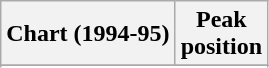<table class="wikitable sortable plainrowheaders" style="text-align:center">
<tr>
<th>Chart (1994-95)</th>
<th>Peak<br>position</th>
</tr>
<tr>
</tr>
<tr>
</tr>
</table>
